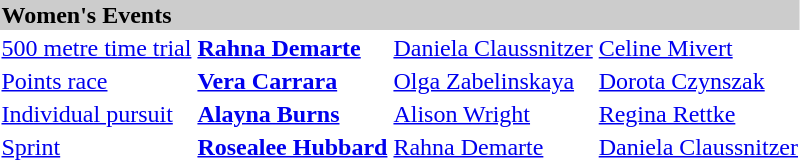<table>
<tr bgcolor="#cccccc">
<td colspan=4><strong>Women's Events</strong></td>
</tr>
<tr>
<td><a href='#'>500 metre time trial</a> <br></td>
<td><strong><a href='#'>Rahna Demarte</a><br><small></small></strong></td>
<td><a href='#'>Daniela Claussnitzer</a><br><small></small></td>
<td><a href='#'>Celine Mivert</a><br><small></small></td>
</tr>
<tr>
<td><a href='#'>Points race</a> <br></td>
<td><strong><a href='#'>Vera Carrara</a><br><small></small></strong></td>
<td><a href='#'>Olga Zabelinskaya</a><br><small></small></td>
<td><a href='#'>Dorota Czynszak</a><br><small></small></td>
</tr>
<tr>
<td><a href='#'>Individual pursuit</a> <br></td>
<td><strong><a href='#'>Alayna Burns</a><br><small></small></strong></td>
<td><a href='#'>Alison Wright</a><br><small></small></td>
<td><a href='#'>Regina Rettke</a><br><small></small></td>
</tr>
<tr>
<td><a href='#'>Sprint</a> <br></td>
<td><strong><a href='#'>Rosealee Hubbard</a><br><small></small></strong></td>
<td><a href='#'>Rahna Demarte</a><br><small></small></td>
<td><a href='#'>Daniela Claussnitzer</a><br><small></small></td>
</tr>
</table>
